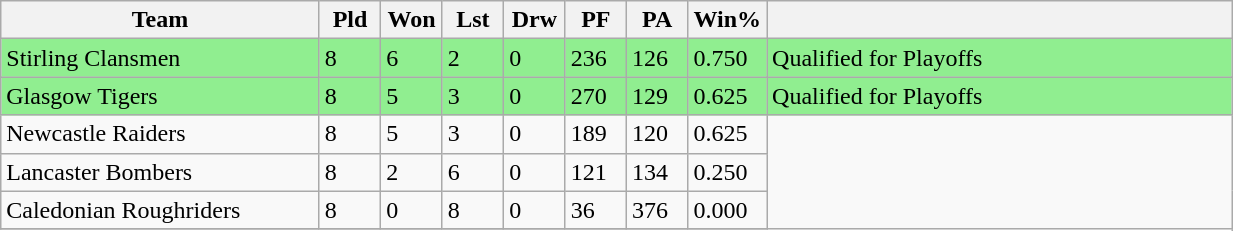<table class="wikitable" width=65%">
<tr>
<th width=26%>Team</th>
<th width=5%>Pld</th>
<th width=5%>Won</th>
<th width=5%>Lst</th>
<th width=5%>Drw</th>
<th width=5%>PF</th>
<th width=5%>PA</th>
<th width=6%>Win%</th>
<th width=38%></th>
</tr>
<tr style="background:lightgreen">
<td>Stirling Clansmen</td>
<td>8</td>
<td>6</td>
<td>2</td>
<td>0</td>
<td>236</td>
<td>126</td>
<td>0.750</td>
<td>Qualified for Playoffs</td>
</tr>
<tr style="background:lightgreen">
<td>Glasgow Tigers</td>
<td>8</td>
<td>5</td>
<td>3</td>
<td>0</td>
<td>270</td>
<td>129</td>
<td>0.625</td>
<td>Qualified for Playoffs</td>
</tr>
<tr>
<td>Newcastle Raiders</td>
<td>8</td>
<td>5</td>
<td>3</td>
<td>0</td>
<td>189</td>
<td>120</td>
<td>0.625</td>
</tr>
<tr>
<td>Lancaster Bombers</td>
<td>8</td>
<td>2</td>
<td>6</td>
<td>0</td>
<td>121</td>
<td>134</td>
<td>0.250</td>
</tr>
<tr>
<td>Caledonian Roughriders</td>
<td>8</td>
<td>0</td>
<td>8</td>
<td>0</td>
<td>36</td>
<td>376</td>
<td>0.000</td>
</tr>
<tr>
</tr>
</table>
